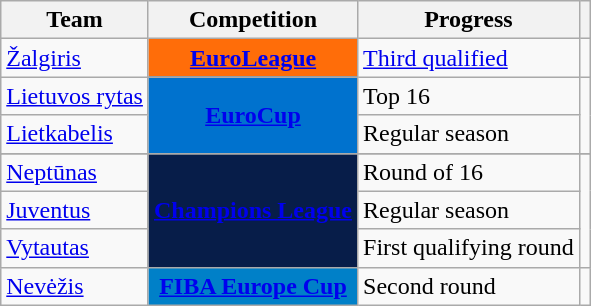<table class="wikitable sortable">
<tr>
<th>Team</th>
<th>Competition</th>
<th>Progress</th>
<th></th>
</tr>
<tr>
<td><a href='#'>Žalgiris</a></td>
<td style="background:#ff6d09;color:#ffffff;text-align:center"><strong><a href='#'><span>EuroLeague</span></a></strong></td>
<td><a href='#'>Third qualified</a></td>
<td></td>
</tr>
<tr>
<td><a href='#'>Lietuvos rytas</a></td>
<td rowspan="2" style="background-color:#0072CE;color:white;text-align:center"><strong><a href='#'><span>EuroCup</span></a></strong></td>
<td>Top 16</td>
<td rowspan=2 style="text-align:center"></td>
</tr>
<tr>
<td><a href='#'>Lietkabelis</a></td>
<td>Regular season</td>
</tr>
<tr>
</tr>
<tr>
<td><a href='#'>Neptūnas</a></td>
<td rowspan="3" style="background-color:#071D49;color:#D0D3D4;text-align:center"><strong><a href='#'><span>Champions League</span></a></strong></td>
<td>Round of 16</td>
<td rowspan=3 style="text-align:center"></td>
</tr>
<tr>
<td><a href='#'>Juventus</a></td>
<td>Regular season</td>
</tr>
<tr>
<td><a href='#'>Vytautas</a></td>
<td>First qualifying round</td>
</tr>
<tr>
<td><a href='#'>Nevėžis</a></td>
<td style="background-color:#0080C8;color:white;text-align:center"><strong><a href='#'><span>FIBA Europe Cup</span></a></strong></td>
<td>Second round</td>
<td style="text-align:center"></td>
</tr>
</table>
